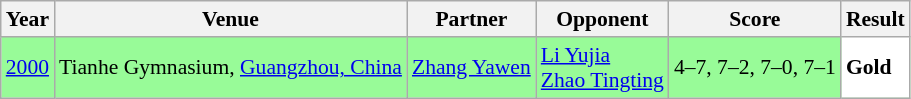<table class="sortable wikitable" style="font-size: 90%;">
<tr>
<th>Year</th>
<th>Venue</th>
<th>Partner</th>
<th>Opponent</th>
<th>Score</th>
<th>Result</th>
</tr>
<tr style="background:#98FB98">
<td align="center"><a href='#'>2000</a></td>
<td align="left">Tianhe Gymnasium, <a href='#'>Guangzhou, China</a></td>
<td align="left"> <a href='#'>Zhang Yawen</a></td>
<td align="left"> <a href='#'>Li Yujia</a> <br>  <a href='#'>Zhao Tingting</a></td>
<td align="left">4–7, 7–2, 7–0, 7–1</td>
<td style="text-align:left; background:white"> <strong>Gold</strong></td>
</tr>
</table>
